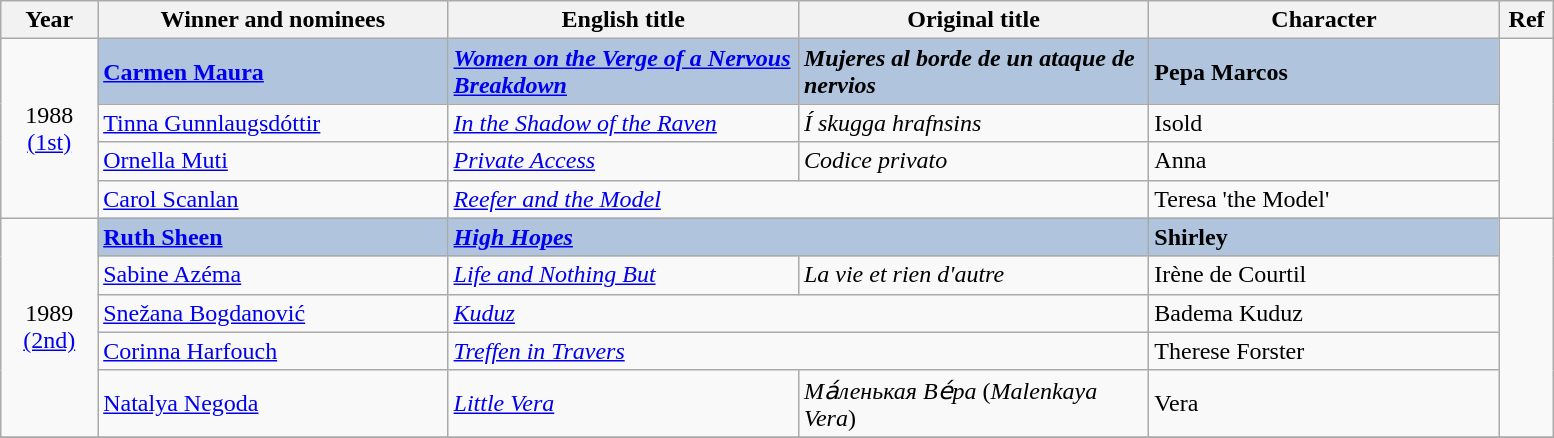<table class="wikitable" width="82%" cellpadding="5">
<tr>
<th width="50"><strong>Year</strong></th>
<th width="200"><strong>Winner and nominees</strong></th>
<th width="200"><strong>English title</strong></th>
<th width="200"><strong>Original title</strong></th>
<th width="200">Character</th>
<th width="25"><strong>Ref</strong></th>
</tr>
<tr>
<td rowspan="4" style="text-align:center;">1988<br><a href='#'>(1st)</a></td>
<td style="background:#B0C4DE;"><strong><a href='#'>Carmen Maura</a></strong></td>
<td style="background:#B0C4DE;"><strong><em><a href='#'>Women on the Verge of a Nervous Breakdown</a></em></strong></td>
<td style="background:#B0C4DE;"><strong><em>Mujeres al borde de un ataque de nervios</em></strong></td>
<td style="background:#B0C4DE;"><strong>Pepa Marcos</strong></td>
<td rowspan="4"></td>
</tr>
<tr>
<td><a href='#'>Tinna Gunnlaugsdóttir</a></td>
<td><em><a href='#'>In the Shadow of the Raven</a></em></td>
<td><em>Í skugga hrafnsins</em></td>
<td>Isold</td>
</tr>
<tr>
<td><a href='#'>Ornella Muti</a></td>
<td><em><a href='#'>Private Access</a></em></td>
<td><em>Codice privato</em></td>
<td>Anna</td>
</tr>
<tr>
<td><a href='#'>Carol Scanlan</a></td>
<td colspan="2"><em><a href='#'>Reefer and the Model</a></em></td>
<td>Teresa 'the Model'</td>
</tr>
<tr>
<td rowspan="5" style="text-align:center;">1989<br><a href='#'>(2nd)</a></td>
<td style="background:#B0C4DE;"><strong><a href='#'>Ruth Sheen</a></strong></td>
<td colspan="2" style="background:#B0C4DE;"><strong><em><a href='#'>High Hopes</a></em></strong></td>
<td style="background:#B0C4DE;"><strong>Shirley</strong></td>
<td rowspan="5"></td>
</tr>
<tr>
<td><a href='#'>Sabine Azéma</a></td>
<td><em><a href='#'>Life and Nothing But</a></em></td>
<td><em>La vie et rien d'autre</em></td>
<td>Irène de Courtil</td>
</tr>
<tr>
<td><a href='#'>Snežana Bogdanović</a></td>
<td colspan="2"><em><a href='#'>Kuduz</a></em></td>
<td>Badema Kuduz</td>
</tr>
<tr>
<td><a href='#'>Corinna Harfouch</a></td>
<td colspan="2"><em><a href='#'>Treffen in Travers</a></em></td>
<td>Therese Forster</td>
</tr>
<tr>
<td><a href='#'>Natalya Negoda</a></td>
<td><em><a href='#'>Little Vera</a></em></td>
<td><em>Ма́ленькая Ве́ра</em> (<em>Malenkaya Vera</em>)</td>
<td>Vera</td>
</tr>
<tr>
</tr>
</table>
